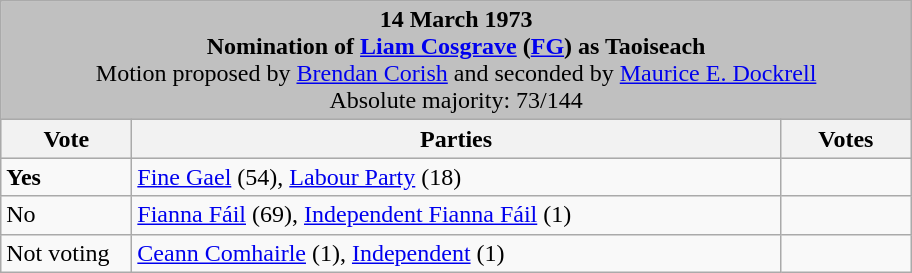<table class="wikitable">
<tr>
<td colspan="3" bgcolor="#C0C0C0" align="center"><strong>14 March 1973<br>Nomination of <a href='#'>Liam Cosgrave</a> (<a href='#'>FG</a>) as Taoiseach</strong><br>Motion proposed by <a href='#'>Brendan Corish</a> and seconded by <a href='#'>Maurice E. Dockrell</a><br>Absolute majority: 73/144</td>
</tr>
<tr bgcolor="#D8D8D8">
<th width=80px>Vote</th>
<th width=425px>Parties</th>
<th width=80px>Votes</th>
</tr>
<tr>
<td> <strong>Yes</strong></td>
<td><a href='#'>Fine Gael</a> (54), <a href='#'>Labour Party</a> (18)</td>
<td></td>
</tr>
<tr>
<td>No</td>
<td><a href='#'>Fianna Fáil</a> (69), <a href='#'>Independent Fianna Fáil</a> (1)</td>
<td></td>
</tr>
<tr>
<td>Not voting</td>
<td><a href='#'>Ceann Comhairle</a> (1), <a href='#'>Independent</a> (1)</td>
<td></td>
</tr>
</table>
